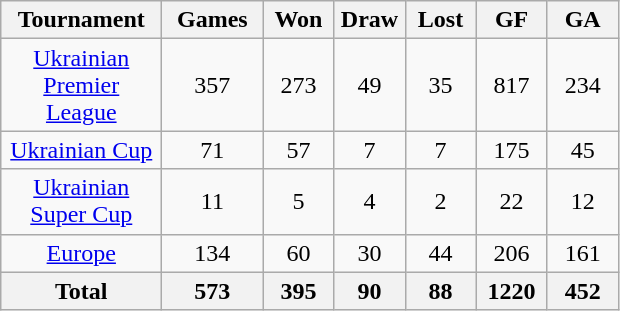<table class="wikitable" style="font-size:100%; text-align: center;">
<tr>
<th width="100">Tournament</th>
<th width="60">Games</th>
<th width="40">Won</th>
<th width="40">Draw</th>
<th width="40">Lost</th>
<th width="40">GF</th>
<th width="40">GA</th>
</tr>
<tr>
<td><a href='#'>Ukrainian Premier League</a></td>
<td>357</td>
<td>273</td>
<td>49</td>
<td>35</td>
<td>817</td>
<td>234</td>
</tr>
<tr>
<td><a href='#'>Ukrainian Cup</a></td>
<td>71</td>
<td>57</td>
<td>7</td>
<td>7</td>
<td>175</td>
<td>45</td>
</tr>
<tr>
<td><a href='#'>Ukrainian Super Cup</a></td>
<td>11</td>
<td>5</td>
<td>4</td>
<td>2</td>
<td>22</td>
<td>12</td>
</tr>
<tr>
<td><a href='#'>Europe</a></td>
<td>134</td>
<td>60</td>
<td>30</td>
<td>44</td>
<td>206</td>
<td>161</td>
</tr>
<tr>
<th>Total</th>
<th>573</th>
<th>395</th>
<th>90</th>
<th>88</th>
<th>1220</th>
<th>452</th>
</tr>
</table>
